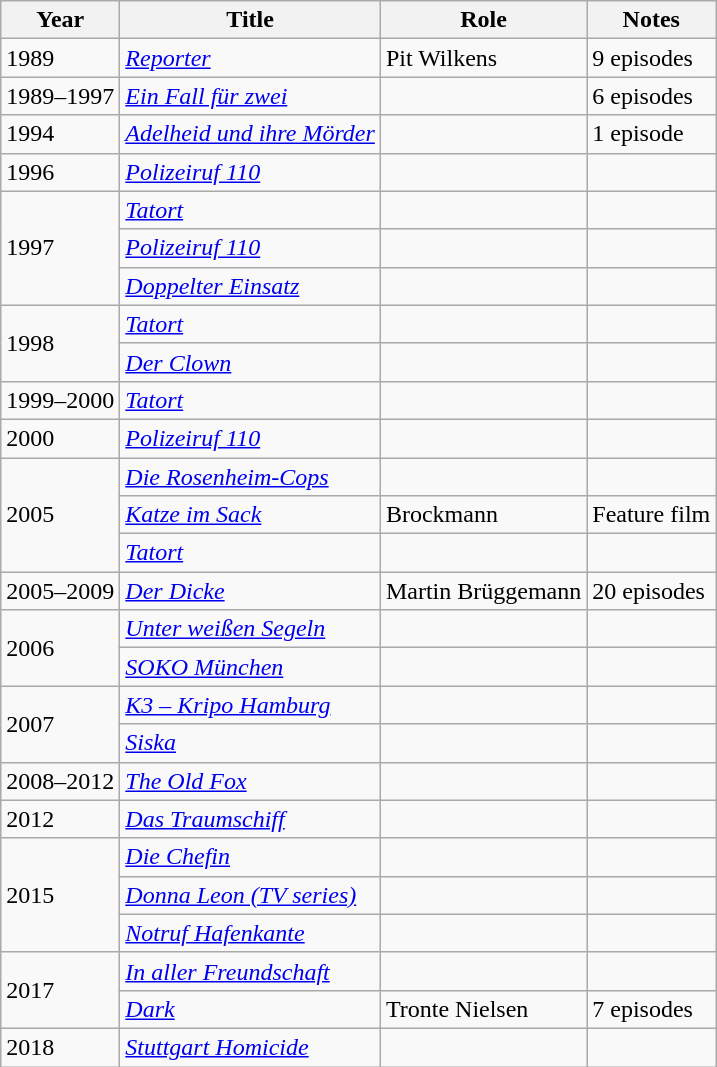<table class="wikitable sortable">
<tr>
<th>Year</th>
<th>Title</th>
<th>Role</th>
<th class="unsortable">Notes</th>
</tr>
<tr>
<td>1989</td>
<td><em><a href='#'>Reporter</a></em></td>
<td>Pit Wilkens</td>
<td>9 episodes</td>
</tr>
<tr>
<td>1989–1997</td>
<td><em><a href='#'>Ein Fall für zwei</a></em></td>
<td></td>
<td>6 episodes</td>
</tr>
<tr>
<td>1994</td>
<td><em><a href='#'>Adelheid und ihre Mörder</a></em></td>
<td></td>
<td>1 episode</td>
</tr>
<tr>
<td>1996</td>
<td><em><a href='#'>Polizeiruf 110</a></em></td>
<td></td>
<td></td>
</tr>
<tr>
<td rowspan=3>1997</td>
<td><em><a href='#'>Tatort</a></em></td>
<td></td>
<td></td>
</tr>
<tr>
<td><em><a href='#'>Polizeiruf 110</a></em></td>
<td></td>
<td></td>
</tr>
<tr>
<td><em><a href='#'>Doppelter Einsatz</a></em></td>
<td></td>
<td></td>
</tr>
<tr>
<td rowspan=2>1998</td>
<td><em><a href='#'>Tatort</a></em></td>
<td></td>
<td></td>
</tr>
<tr>
<td><em><a href='#'>Der Clown</a></em></td>
<td></td>
<td></td>
</tr>
<tr>
<td>1999–2000</td>
<td><em><a href='#'>Tatort</a></em></td>
<td></td>
<td></td>
</tr>
<tr>
<td>2000</td>
<td><em><a href='#'>Polizeiruf 110</a></em></td>
<td></td>
<td></td>
</tr>
<tr>
<td rowspan=3>2005</td>
<td><em><a href='#'>Die Rosenheim-Cops</a></em></td>
<td></td>
<td></td>
</tr>
<tr>
<td><em><a href='#'>Katze im Sack</a></em></td>
<td>Brockmann</td>
<td>Feature film</td>
</tr>
<tr>
<td><em><a href='#'>Tatort</a></em></td>
<td></td>
<td></td>
</tr>
<tr>
<td>2005–2009</td>
<td><em><a href='#'>Der Dicke</a></em></td>
<td>Martin Brüggemann</td>
<td>20 episodes</td>
</tr>
<tr>
<td rowspan=2>2006</td>
<td><em><a href='#'>Unter weißen Segeln</a></em></td>
<td></td>
<td></td>
</tr>
<tr>
<td><em><a href='#'>SOKO München</a></em></td>
<td></td>
<td></td>
</tr>
<tr>
<td rowspan=2>2007</td>
<td><em><a href='#'>K3 – Kripo Hamburg</a></em></td>
<td></td>
<td></td>
</tr>
<tr>
<td><em><a href='#'>Siska</a></em></td>
<td></td>
<td></td>
</tr>
<tr>
<td>2008–2012</td>
<td><em><a href='#'>The Old Fox</a></em></td>
<td></td>
<td></td>
</tr>
<tr>
<td>2012</td>
<td><em><a href='#'>Das Traumschiff</a></em></td>
<td></td>
<td></td>
</tr>
<tr>
<td rowspan=3>2015</td>
<td><em><a href='#'>Die Chefin</a></em></td>
<td></td>
<td></td>
</tr>
<tr>
<td><em><a href='#'>Donna Leon (TV series)</a></em></td>
<td></td>
<td></td>
</tr>
<tr>
<td><em><a href='#'>Notruf Hafenkante</a></em></td>
<td></td>
<td></td>
</tr>
<tr>
<td rowspan=2>2017</td>
<td><em><a href='#'>In aller Freundschaft</a></em></td>
<td></td>
<td></td>
</tr>
<tr>
<td><em><a href='#'>Dark</a></em></td>
<td>Tronte Nielsen</td>
<td>7 episodes</td>
</tr>
<tr>
<td>2018</td>
<td><em><a href='#'>Stuttgart Homicide</a></em></td>
<td></td>
<td></td>
</tr>
</table>
